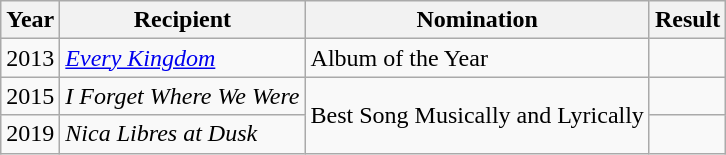<table class="wikitable">
<tr>
<th>Year</th>
<th>Recipient</th>
<th>Nomination</th>
<th>Result</th>
</tr>
<tr>
<td>2013</td>
<td><em><a href='#'>Every Kingdom</a></em></td>
<td>Album of the Year</td>
<td></td>
</tr>
<tr>
<td>2015</td>
<td><em>I Forget Where We Were</em></td>
<td rowspan=2>Best Song Musically and Lyrically</td>
<td></td>
</tr>
<tr>
<td>2019</td>
<td><em>Nica Libres at Dusk</em></td>
<td></td>
</tr>
</table>
